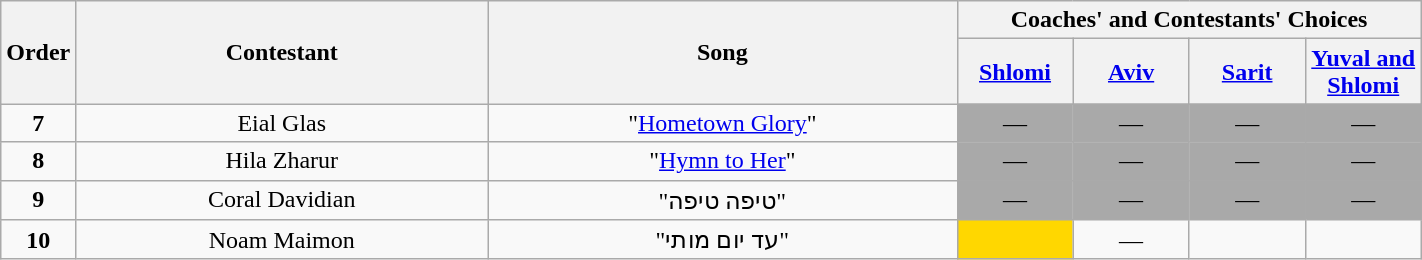<table class="wikitable" style="text-align: center; width:75%;">
<tr>
<th rowspan=2 width="05%">Order</th>
<th rowspan=2 width="29%">Contestant</th>
<th rowspan=2>Song</th>
<th colspan=4>Coaches' and Contestants' Choices</th>
</tr>
<tr>
<th style="width:70px;"><a href='#'>Shlomi</a></th>
<th style="width:70px;"><a href='#'>Aviv</a></th>
<th style="width:70px;"><a href='#'>Sarit</a></th>
<th style="width:70px;"><a href='#'>Yuval and Shlomi</a></th>
</tr>
<tr>
<td align="center"><strong>7</strong></td>
<td>Eial Glas</td>
<td>"<a href='#'>Hometown Glory</a>"</td>
<td style="background:darkgrey;text-align:center;">—</td>
<td style="background:darkgrey;text-align:center;">—</td>
<td style="background:darkgrey;text-align:center;">—</td>
<td style="background:darkgrey;text-align:center;">—</td>
</tr>
<tr>
<td align="center"><strong>8</strong></td>
<td>Hila Zharur</td>
<td>"<a href='#'>Hymn to Her</a>"</td>
<td style="background:darkgrey;text-align:center;">—</td>
<td style="background:darkgrey;text-align:center;">—</td>
<td style="background:darkgrey;text-align:center;">—</td>
<td style="background:darkgrey;text-align:center;">—</td>
</tr>
<tr>
<td align="center"><strong>9</strong></td>
<td>Coral Davidian</td>
<td>"טיפה טיפה"</td>
<td style="background:darkgrey;text-align:center;">—</td>
<td style="background:darkgrey;text-align:center;">—</td>
<td style="background:darkgrey;text-align:center;">—</td>
<td style="background:darkgrey;text-align:center;">—</td>
</tr>
<tr>
<td align="center"><strong>10</strong></td>
<td>Noam Maimon</td>
<td>"עד יום מותי"</td>
<td style="background:gold;text-align:center;"></td>
<td align="center">—</td>
<td style=";text-align:center;"></td>
<td style=";text-align:center;"></td>
</tr>
</table>
